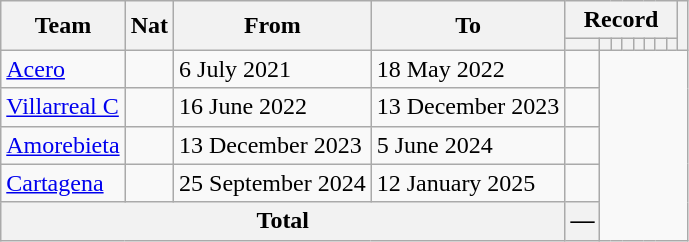<table class="wikitable" style="text-align: center">
<tr>
<th rowspan="2">Team</th>
<th rowspan="2">Nat</th>
<th rowspan="2">From</th>
<th rowspan="2">To</th>
<th colspan="8">Record</th>
<th rowspan=2></th>
</tr>
<tr>
<th></th>
<th></th>
<th></th>
<th></th>
<th></th>
<th></th>
<th></th>
<th></th>
</tr>
<tr>
<td align="left"><a href='#'>Acero</a></td>
<td></td>
<td align=left>6 July 2021</td>
<td align=left>18 May 2022<br></td>
<td></td>
</tr>
<tr>
<td align="left"><a href='#'>Villarreal C</a></td>
<td></td>
<td align=left>16 June 2022</td>
<td align=left>13 December 2023<br></td>
<td></td>
</tr>
<tr>
<td align=left><a href='#'>Amorebieta</a></td>
<td></td>
<td align=left>13 December 2023</td>
<td align=left>5 June 2024<br></td>
<td></td>
</tr>
<tr>
<td align=left><a href='#'>Cartagena</a></td>
<td></td>
<td align=left>25 September 2024</td>
<td align=left>12 January 2025<br></td>
<td></td>
</tr>
<tr>
<th colspan=4>Total<br></th>
<th>—</th>
</tr>
</table>
